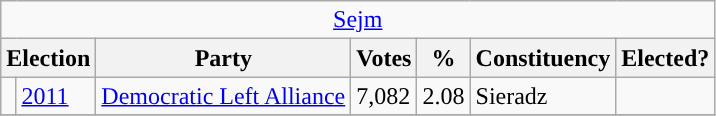<table class = 'wikitable'>
<tr>
<td colspan="7" style="text-align:center;"><a href='#'>Sejm</a></td>
</tr>
<tr>
<th colspan="2">Election</th>
<th>Party</th>
<th>Votes</th>
<th>%</th>
<th>Constituency</th>
<th>Elected?</th>
</tr>
<tr>
<td style="background-color: "></td>
<td><a href='#'>2011</a></td>
<td><a href='#'>Democratic Left Alliance</a></td>
<td>7,082</td>
<td>2.08</td>
<td>Sieradz</td>
<td></td>
</tr>
<tr>
</tr>
</table>
